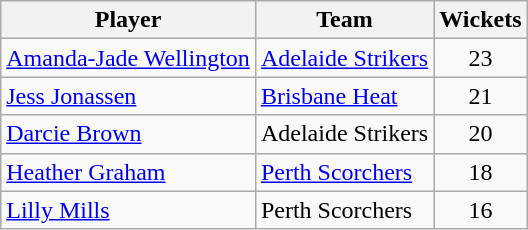<table class="wikitable" style="text-align: center;">
<tr>
<th>Player</th>
<th>Team</th>
<th>Wickets</th>
</tr>
<tr>
<td style="text-align:left"><a href='#'>Amanda-Jade Wellington</a></td>
<td style="text-align:left"><a href='#'>Adelaide Strikers</a></td>
<td>23</td>
</tr>
<tr>
<td style="text-align:left"><a href='#'>Jess Jonassen</a></td>
<td style="text-align:left"><a href='#'>Brisbane Heat</a></td>
<td>21</td>
</tr>
<tr>
<td style="text-align:left"><a href='#'>Darcie Brown</a></td>
<td style="text-align:left">Adelaide Strikers</td>
<td>20</td>
</tr>
<tr>
<td style="text-align:left"><a href='#'>Heather Graham</a></td>
<td style="text-align:left"><a href='#'>Perth Scorchers</a></td>
<td>18</td>
</tr>
<tr>
<td style="text-align:left"><a href='#'>Lilly Mills</a></td>
<td style="text-align:left">Perth Scorchers</td>
<td>16</td>
</tr>
</table>
